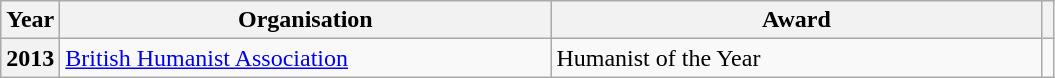<table class="wikitable sortable plainrowheaders">
<tr>
<th scope=col>Year</th>
<th scope=col style="width: 20em">Organisation</th>
<th scope=col style="width: 20em">Award</th>
<th scope=col class=unsortable></th>
</tr>
<tr>
<th scope=row style="text-align: center">2013</th>
<td><a href='#'>British Humanist Association</a></td>
<td>Humanist of the Year</td>
<td style="text-align: center"></td>
</tr>
</table>
